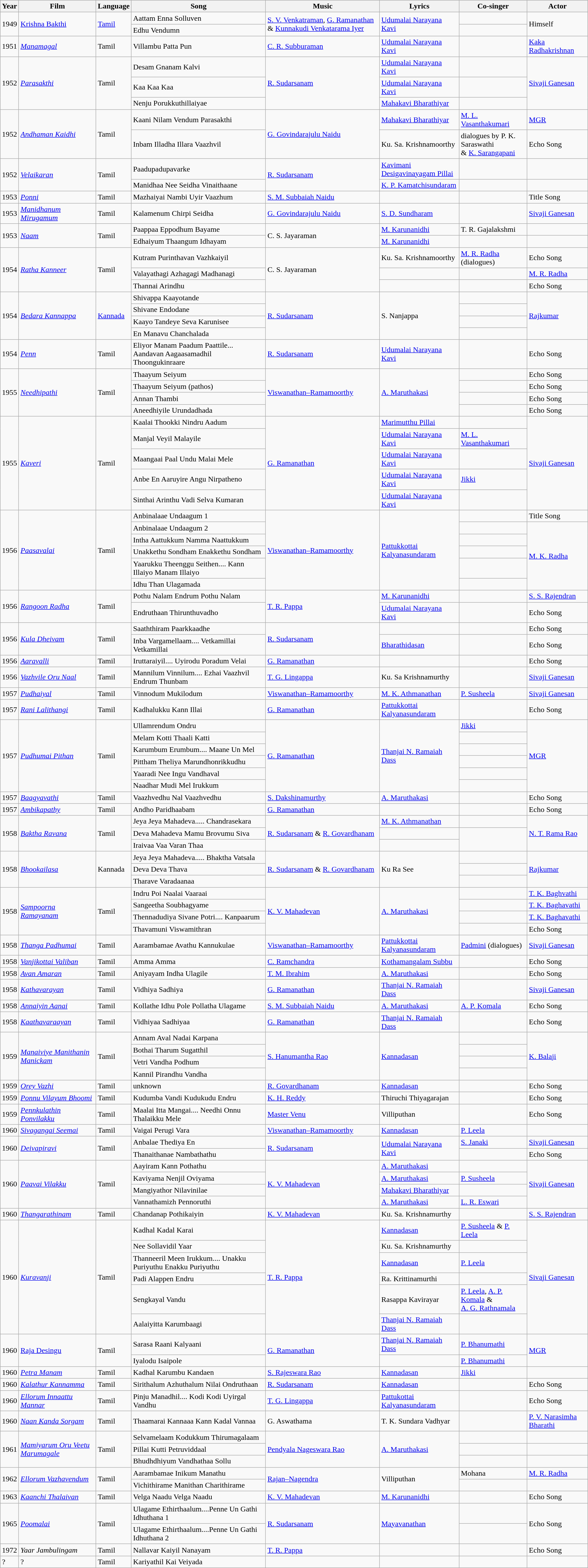<table class="wikitable sortable" border="1" style="text-align:left;">
<tr>
<th>Year<br></th>
<th>Film<br></th>
<th>Language <br></th>
<th>Song<br></th>
<th>Music<br></th>
<th>Lyrics<br></th>
<th>Co-singer<br></th>
<th>Actor<br></th>
</tr>
<tr>
<td rowspan=2>1949</td>
<td rowspan=2><a href='#'>Krishna Bakthi</a></td>
<td rowspan=2><a href='#'>Tamil</a></td>
<td>Aattam Enna Solluven</td>
<td rowspan=2><a href='#'>S. V. Venkatraman</a>, <a href='#'>G. Ramanathan</a> & <a href='#'>Kunnakudi Venkatarama Iyer</a></td>
<td rowspan=2><a href='#'>Udumalai Narayana Kavi</a></td>
<td></td>
<td rowspan=2>Himself</td>
</tr>
<tr>
<td>Edhu Vendumn</td>
</tr>
<tr>
<td>1951</td>
<td><em><a href='#'>Manamagal</a></em></td>
<td>Tamil</td>
<td>Villambu Patta Pun</td>
<td><a href='#'>C. R. Subburaman</a></td>
<td><a href='#'>Udumalai Narayana Kavi</a></td>
<td></td>
<td><a href='#'>Kaka Radhakrishnan</a></td>
</tr>
<tr>
<td rowspan=3>1952</td>
<td rowspan=3><em><a href='#'>Parasakthi</a></em></td>
<td rowspan=3>Tamil</td>
<td>Desam Gnanam Kalvi</td>
<td rowspan=3><a href='#'>R. Sudarsanam</a></td>
<td><a href='#'>Udumalai Narayana Kavi</a></td>
<td></td>
<td rowspan=3><a href='#'>Sivaji Ganesan</a></td>
</tr>
<tr>
<td>Kaa Kaa Kaa</td>
<td><a href='#'>Udumalai Narayana Kavi</a></td>
<td></td>
</tr>
<tr>
<td>Nenju Porukkuthillaiyae</td>
<td><a href='#'>Mahakavi Bharathiyar</a></td>
<td></td>
</tr>
<tr>
<td rowspan=2>1952</td>
<td rowspan=2><em><a href='#'>Andhaman Kaidhi</a></em></td>
<td rowspan=2>Tamil</td>
<td>Kaani Nilam Vendum Parasakthi</td>
<td rowspan=2><a href='#'>G. Govindarajulu Naidu</a></td>
<td><a href='#'>Mahakavi Bharathiyar</a></td>
<td><a href='#'>M. L. Vasanthakumari</a></td>
<td><a href='#'>MGR</a></td>
</tr>
<tr>
<td>Inbam Illadha Illara Vaazhvil</td>
<td>Ku. Sa. Krishnamoorthy</td>
<td>dialogues by P. K. Saraswathi <br>& <a href='#'>K. Sarangapani</a></td>
<td>Echo Song</td>
</tr>
<tr>
<td rowspan=2>1952</td>
<td rowspan=2><em><a href='#'>Velaikaran</a></em></td>
<td rowspan=2>Tamil</td>
<td>Paadupadupavarke</td>
<td rowspan=2><a href='#'>R. Sudarsanam</a></td>
<td><a href='#'>Kavimani Desigavinayagam Pillai</a></td>
<td></td>
<td></td>
</tr>
<tr>
<td>Manidhaa Nee Seidha Vinaithaane</td>
<td><a href='#'>K. P. Kamatchisundaram</a></td>
<td></td>
<td></td>
</tr>
<tr>
<td>1953</td>
<td><em><a href='#'>Ponni</a></em></td>
<td>Tamil</td>
<td>Mazhaiyai Nambi Uyir Vaazhum</td>
<td><a href='#'>S. M. Subbaiah Naidu</a></td>
<td></td>
<td></td>
<td>Title Song</td>
</tr>
<tr>
<td>1953</td>
<td><em><a href='#'>Manidhanum Mirugamum</a></em></td>
<td>Tamil</td>
<td>Kalamenum Chirpi Seidha</td>
<td><a href='#'>G. Govindarajulu Naidu</a></td>
<td><a href='#'>S. D. Sundharam</a></td>
<td></td>
<td><a href='#'>Sivaji Ganesan</a></td>
</tr>
<tr>
<td rowspan=2>1953</td>
<td rowspan=2><em><a href='#'>Naam</a></em></td>
<td rowspan=2>Tamil</td>
<td>Paappaa Eppodhum Bayame</td>
<td rowspan=2>C. S. Jayaraman</td>
<td><a href='#'>M. Karunanidhi</a></td>
<td>T. R. Gajalakshmi</td>
<td></td>
</tr>
<tr>
<td>Edhaiyum Thaangum Idhayam</td>
<td><a href='#'>M. Karunanidhi</a></td>
<td></td>
<td></td>
</tr>
<tr>
<td rowspan=3>1954</td>
<td rowspan=3><em><a href='#'>Ratha Kanneer</a></em></td>
<td rowspan=3>Tamil</td>
<td>Kutram Purinthavan Vazhkaiyil</td>
<td rowspan=3>C. S. Jayaraman</td>
<td>Ku. Sa. Krishnamoorthy</td>
<td><a href='#'>M. R. Radha</a> (dialogues)</td>
<td>Echo Song</td>
</tr>
<tr>
<td>Valayathagi Azhagagi Madhanagi</td>
<td></td>
<td></td>
<td><a href='#'>M. R. Radha</a></td>
</tr>
<tr>
<td>Thannai Arindhu</td>
<td></td>
<td></td>
<td>Echo Song</td>
</tr>
<tr>
<td rowspan=4>1954</td>
<td rowspan=4><em><a href='#'>Bedara Kannappa</a></em></td>
<td rowspan=4><a href='#'>Kannada</a></td>
<td>Shivappa Kaayotande</td>
<td rowspan=4><a href='#'>R. Sudarsanam</a></td>
<td rowspan=4>S. Nanjappa</td>
<td></td>
<td rowspan=4><a href='#'>Rajkumar</a></td>
</tr>
<tr>
<td>Shivane Endodane</td>
<td></td>
</tr>
<tr>
<td>Kaayo Tandeye Seva Karunisee</td>
<td></td>
</tr>
<tr>
<td>En Manavu Chanchalada</td>
<td></td>
</tr>
<tr>
<td>1954</td>
<td><em><a href='#'>Penn</a></em></td>
<td>Tamil</td>
<td>Eliyor Manam Paadum Paattile... Aandavan Aagaasamadhil Thoongukinraare</td>
<td><a href='#'>R. Sudarsanam</a></td>
<td><a href='#'>Udumalai Narayana Kavi</a></td>
<td></td>
<td>Echo Song</td>
</tr>
<tr>
<td rowspan=4>1955</td>
<td rowspan=4><em><a href='#'>Needhipathi</a></em></td>
<td rowspan=4>Tamil</td>
<td>Thaayum Seiyum</td>
<td rowspan=4><a href='#'>Viswanathan–Ramamoorthy</a></td>
<td rowspan=4><a href='#'>A. Maruthakasi</a></td>
<td></td>
<td>Echo Song</td>
</tr>
<tr>
<td>Thaayum Seiyum (pathos)</td>
<td></td>
<td>Echo Song</td>
</tr>
<tr>
<td>Annan Thambi</td>
<td></td>
<td>Echo Song</td>
</tr>
<tr>
<td>Aneedhiyile Urundadhada</td>
<td></td>
<td>Echo Song</td>
</tr>
<tr>
<td rowspan=5>1955</td>
<td rowspan=5><em><a href='#'>Kaveri</a></em></td>
<td rowspan=5>Tamil</td>
<td>Kaalai Thookki Nindru Aadum</td>
<td rowspan=5><a href='#'>G. Ramanathan</a></td>
<td><a href='#'>Marimutthu Pillai</a></td>
<td></td>
<td rowspan=5><a href='#'>Sivaji Ganesan</a></td>
</tr>
<tr>
<td>Manjal Veyil Malayile</td>
<td><a href='#'>Udumalai Narayana Kavi</a></td>
<td><a href='#'>M. L. Vasanthakumari</a></td>
</tr>
<tr>
<td>Maangaai Paal Undu Malai Mele</td>
<td><a href='#'>Udumalai Narayana Kavi</a></td>
<td></td>
</tr>
<tr>
<td>Anbe En Aaruyire Angu Nirpatheno</td>
<td><a href='#'>Udumalai Narayana Kavi</a></td>
<td><a href='#'>Jikki</a></td>
</tr>
<tr>
<td>Sinthai Arinthu Vadi Selva Kumaran</td>
<td><a href='#'>Udumalai Narayana Kavi</a></td>
<td></td>
</tr>
<tr>
<td rowspan=6>1956</td>
<td rowspan=6><em><a href='#'>Paasavalai</a></em></td>
<td rowspan=6>Tamil</td>
<td>Anbinalaae Undaagum 1</td>
<td rowspan=6><a href='#'>Viswanathan–Ramamoorthy</a></td>
<td rowspan=6><a href='#'>Pattukkottai Kalyanasundaram</a></td>
<td></td>
<td>Title Song</td>
</tr>
<tr>
<td>Anbinalaae Undaagum 2</td>
<td></td>
<td rowspan=5><a href='#'>M. K. Radha</a></td>
</tr>
<tr>
<td>Intha Aattukkum Namma Naattukkum</td>
<td></td>
</tr>
<tr>
<td>Unakkethu Sondham Enakkethu Sondham</td>
<td></td>
</tr>
<tr>
<td>Yaarukku Theenggu Seithen.... Kann Illaiyo Manam Illaiyo</td>
<td></td>
</tr>
<tr>
<td>Idhu Than Ulagamada</td>
<td></td>
</tr>
<tr>
<td rowspan=2>1956</td>
<td rowspan=2><em><a href='#'>Rangoon Radha</a></em></td>
<td rowspan=2>Tamil</td>
<td>Pothu Nalam Endrum Pothu Nalam</td>
<td rowspan=2><a href='#'>T. R. Pappa</a></td>
<td><a href='#'>M. Karunanidhi</a></td>
<td></td>
<td><a href='#'>S. S. Rajendran</a></td>
</tr>
<tr>
<td>Endruthaan Thirunthuvadho</td>
<td><a href='#'>Udumalai Narayana Kavi</a></td>
<td></td>
<td>Echo Song</td>
</tr>
<tr>
<td rowspan=2>1956</td>
<td rowspan=2><em><a href='#'>Kula Dheivam</a></em></td>
<td rowspan=2>Tamil</td>
<td>Saaththiram Paarkkaadhe</td>
<td rowspan=2><a href='#'>R. Sudarsanam</a></td>
<td></td>
<td></td>
<td>Echo Song</td>
</tr>
<tr>
<td>Inba Vargamellaam.... Vetkamillai Vetkamillai</td>
<td><a href='#'>Bharathidasan</a></td>
<td></td>
<td>Echo Song</td>
</tr>
<tr>
<td>1956</td>
<td><em><a href='#'>Aaravalli</a></em></td>
<td>Tamil</td>
<td>Iruttaraiyil.... Uyirodu Poradum Velai</td>
<td><a href='#'>G. Ramanathan</a></td>
<td></td>
<td></td>
<td>Echo Song</td>
</tr>
<tr>
<td>1956</td>
<td><em><a href='#'>Vazhvile Oru Naal</a></em></td>
<td>Tamil</td>
<td>Mannilum Vinnilum.... Ezhai Vaazhvil Endrum Thunbam</td>
<td><a href='#'>T. G. Lingappa</a></td>
<td>Ku. Sa Krishnamurthy</td>
<td></td>
<td><a href='#'>Sivaji Ganesan</a></td>
</tr>
<tr>
<td>1957</td>
<td><em><a href='#'>Pudhaiyal</a></em></td>
<td>Tamil</td>
<td>Vinnodum Mukilodum</td>
<td><a href='#'>Viswanathan–Ramamoorthy</a></td>
<td><a href='#'>M. K. Athmanathan</a></td>
<td><a href='#'>P. Susheela</a></td>
<td><a href='#'>Sivaji Ganesan</a></td>
</tr>
<tr>
<td>1957</td>
<td><em><a href='#'>Rani Lalithangi</a></em></td>
<td>Tamil</td>
<td>Kadhalukku Kann Illai</td>
<td><a href='#'>G. Ramanathan</a></td>
<td><a href='#'>Pattukkottai Kalyanasundaram</a></td>
<td></td>
<td>Echo Song</td>
</tr>
<tr>
<td rowspan=6>1957</td>
<td rowspan=6><em><a href='#'>Pudhumai Pithan</a></em></td>
<td rowspan=6>Tamil</td>
<td>Ullamrendum Ondru</td>
<td rowspan=6><a href='#'>G. Ramanathan</a></td>
<td rowspan=6><a href='#'>Thanjai N. Ramaiah Dass</a></td>
<td><a href='#'>Jikki</a></td>
<td rowspan=6><a href='#'>MGR</a></td>
</tr>
<tr>
<td>Melam Kotti Thaali Katti</td>
<td></td>
</tr>
<tr>
<td>Karumbum Erumbum.... Maane Un Mel</td>
<td></td>
</tr>
<tr>
<td>Pittham Theliya Marundhonrikkudhu</td>
<td></td>
</tr>
<tr>
<td>Yaaradi Nee Ingu Vandhaval</td>
<td></td>
</tr>
<tr>
<td>Naadhar Mudi Mel Irukkum</td>
<td></td>
</tr>
<tr>
<td>1957</td>
<td><em><a href='#'>Baagyavathi</a></em></td>
<td>Tamil</td>
<td>Vaazhvedhu Nal Vaazhvedhu</td>
<td><a href='#'>S. Dakshinamurthy</a></td>
<td><a href='#'>A. Maruthakasi</a></td>
<td></td>
<td>Echo Song</td>
</tr>
<tr>
<td>1957</td>
<td><em><a href='#'>Ambikapathy</a></em></td>
<td>Tamil</td>
<td>Andho Paridhaabam</td>
<td><a href='#'>G. Ramanathan</a></td>
<td></td>
<td></td>
<td>Echo Song</td>
</tr>
<tr>
<td rowspan=3>1958</td>
<td rowspan=3><em><a href='#'>Baktha Ravana</a></em></td>
<td rowspan=3>Tamil</td>
<td>Jeya Jeya Mahadeva..... Chandrasekara</td>
<td rowspan=3><a href='#'>R. Sudarsanam</a> & <a href='#'>R. Govardhanam</a></td>
<td><a href='#'>M. K. Athmanathan</a></td>
<td></td>
<td rowspan=3><a href='#'>N. T. Rama Rao</a></td>
</tr>
<tr>
<td>Deva Mahadeva Mamu Brovumu Siva</td>
<td></td>
</tr>
<tr>
<td>Iraivaa Vaa Varan Thaa</td>
<td></td>
</tr>
<tr>
<td rowspan=3>1958</td>
<td rowspan=3><em><a href='#'>Bhookailasa</a></em></td>
<td rowspan=3>Kannada</td>
<td>Jeya Jeya Mahadeva..... Bhaktha Vatsala</td>
<td rowspan=3><a href='#'>R. Sudarsanam</a> & <a href='#'>R. Govardhanam</a></td>
<td rowspan=3>Ku Ra See</td>
<td></td>
<td rowspan=3><a href='#'>Rajkumar</a></td>
</tr>
<tr>
<td>Deva Deva Thava</td>
<td></td>
</tr>
<tr>
<td>Tharave Varadaanaa</td>
<td></td>
</tr>
<tr>
<td rowspan=4>1958</td>
<td rowspan=4><em><a href='#'>Sampoorna Ramayanam</a></em></td>
<td rowspan=4>Tamil</td>
<td>Indru Poi Naalai Vaaraai</td>
<td rowspan=4><a href='#'>K. V. Mahadevan</a></td>
<td rowspan=4><a href='#'>A. Maruthakasi</a></td>
<td></td>
<td><a href='#'>T. K. Baghvathi</a></td>
</tr>
<tr>
<td>Sangeetha Soubhagyame</td>
<td></td>
<td><a href='#'>T. K. Baghavathi</a></td>
</tr>
<tr>
<td>Thennadudiya Sivane Potri.... Kanpaarum</td>
<td></td>
<td><a href='#'>T. K. Baghavathi</a></td>
</tr>
<tr>
<td>Thavamuni Viswamithran</td>
<td></td>
<td>Echo Song</td>
</tr>
<tr>
<td>1958</td>
<td><em><a href='#'>Thanga Padhumai</a></em></td>
<td>Tamil</td>
<td>Aarambamae Avathu Kannukulae</td>
<td><a href='#'>Viswanathan–Ramamoorthy</a></td>
<td><a href='#'>Pattukkottai Kalyanasundaram</a></td>
<td><a href='#'>Padmini</a> (dialogues)</td>
<td><a href='#'>Sivaji Ganesan</a></td>
</tr>
<tr>
<td>1958</td>
<td><em><a href='#'>Vanjikottai Valiban</a></em></td>
<td>Tamil</td>
<td>Amma Amma</td>
<td><a href='#'>C. Ramchandra</a></td>
<td><a href='#'>Kothamangalam Subbu</a></td>
<td></td>
<td>Echo Song</td>
</tr>
<tr>
<td>1958</td>
<td><em><a href='#'>Avan Amaran</a></em></td>
<td>Tamil</td>
<td>Aniyayam Indha Ulagile</td>
<td><a href='#'>T. M. Ibrahim</a></td>
<td><a href='#'>A. Maruthakasi</a></td>
<td></td>
<td>Echo Song</td>
</tr>
<tr>
<td>1958</td>
<td><em><a href='#'>Kathavarayan</a></em></td>
<td>Tamil</td>
<td>Vidhiya Sadhiya</td>
<td><a href='#'>G. Ramanathan</a></td>
<td><a href='#'>Thanjai N. Ramaiah Dass</a></td>
<td></td>
<td><a href='#'>Sivaji Ganesan</a></td>
</tr>
<tr>
<td>1958</td>
<td><em><a href='#'>Annaiyin Aanai</a></em></td>
<td>Tamil</td>
<td>Kollathe Idhu Pole Pollatha Ulagame</td>
<td><a href='#'>S. M. Subbaiah Naidu</a></td>
<td><a href='#'>A. Maruthakasi</a></td>
<td><a href='#'>A. P. Komala</a></td>
<td>Echo Song</td>
</tr>
<tr>
<td>1958</td>
<td><em><a href='#'>Kaathavaraayan</a></em></td>
<td>Tamil</td>
<td>Vidhiyaa Sadhiyaa</td>
<td><a href='#'>G. Ramanathan</a></td>
<td><a href='#'>Thanjai N. Ramaiah Dass</a></td>
<td></td>
<td>Echo Song</td>
</tr>
<tr>
<td rowspan=4>1959</td>
<td rowspan=4><em><a href='#'>Manaiviye Manithanin Manickam</a></em></td>
<td rowspan=4>Tamil</td>
<td>Annam Aval Nadai Karpana</td>
<td rowspan=4><a href='#'>S. Hanumantha Rao</a></td>
<td rowspan=4><a href='#'>Kannadasan</a></td>
<td></td>
<td rowspan=4><a href='#'>K. Balaji</a></td>
</tr>
<tr>
<td>Bothai Tharum Sugatthil</td>
<td></td>
</tr>
<tr>
<td>Vetri Vandha Podhum</td>
<td></td>
</tr>
<tr>
<td>Kannil Pirandhu Vandha</td>
<td></td>
</tr>
<tr>
<td>1959</td>
<td><em><a href='#'>Orey Vazhi</a></em></td>
<td>Tamil</td>
<td>unknown</td>
<td><a href='#'>R. Govardhanam</a></td>
<td><a href='#'>Kannadasan</a></td>
<td></td>
<td>Echo Song</td>
</tr>
<tr>
<td>1959</td>
<td><em><a href='#'>Ponnu Vilayum Bhoomi</a></em></td>
<td>Tamil</td>
<td>Kudumba Vandi Kudukudu Endru</td>
<td><a href='#'>K. H. Reddy</a></td>
<td>Thiruchi Thiyagarajan</td>
<td></td>
<td>Echo Song</td>
</tr>
<tr>
<td>1959</td>
<td><em><a href='#'>Pennkulathin Ponvilakku</a></em></td>
<td>Tamil</td>
<td>Maalai Itta Mangai.... Needhi Onnu Thalaikku Mele</td>
<td><a href='#'>Master Venu</a></td>
<td>Villiputhan</td>
<td></td>
<td>Echo Song</td>
</tr>
<tr>
<td>1960</td>
<td><em><a href='#'>Sivagangai Seemai</a></em></td>
<td>Tamil</td>
<td>Vaigai Perugi Vara</td>
<td><a href='#'>Viswanathan–Ramamoorthy</a></td>
<td><a href='#'>Kannadasan</a></td>
<td><a href='#'>P. Leela</a></td>
<td></td>
</tr>
<tr>
<td rowspan=2>1960</td>
<td rowspan=2><em><a href='#'>Deivapiravi</a></em></td>
<td rowspan=2>Tamil</td>
<td>Anbalae Thediya En</td>
<td rowspan=2><a href='#'>R. Sudarsanam</a></td>
<td rowspan=2><a href='#'>Udumalai Narayana Kavi</a></td>
<td><a href='#'>S. Janaki</a></td>
<td><a href='#'>Sivaji Ganesan</a></td>
</tr>
<tr>
<td>Thanaithanae Nambathathu</td>
<td></td>
<td>Echo Song</td>
</tr>
<tr>
<td rowspan=4>1960</td>
<td rowspan=4><em><a href='#'>Paavai Vilakku</a></em></td>
<td rowspan=4>Tamil</td>
<td>Aayiram Kann Pothathu</td>
<td rowspan=4><a href='#'>K. V. Mahadevan</a></td>
<td><a href='#'>A. Maruthakasi</a></td>
<td></td>
<td rowspan=4><a href='#'>Sivaji Ganesan</a></td>
</tr>
<tr>
<td>Kaviyama Nenjil Oviyama</td>
<td><a href='#'>A. Maruthakasi</a></td>
<td><a href='#'>P. Susheela</a></td>
</tr>
<tr>
<td>Mangiyathor Nilavinilae</td>
<td><a href='#'>Mahakavi Bharathiyar</a></td>
<td></td>
</tr>
<tr>
<td>Vannathamizh Pennoruthi</td>
<td><a href='#'>A. Maruthakasi</a></td>
<td><a href='#'>L. R. Eswari</a></td>
</tr>
<tr>
<td>1960</td>
<td><em><a href='#'>Thangarathinam</a></em></td>
<td>Tamil</td>
<td>Chandanap Pothikaiyin</td>
<td><a href='#'>K. V. Mahadevan</a></td>
<td>Ku. Sa. Krishnamurthy</td>
<td></td>
<td><a href='#'>S. S. Rajendran</a></td>
</tr>
<tr>
<td rowspan=6>1960</td>
<td rowspan=6><em><a href='#'>Kuravanji</a></em></td>
<td rowspan=6>Tamil</td>
<td>Kadhal Kadal Karai</td>
<td rowspan=6><a href='#'>T. R. Pappa</a></td>
<td><a href='#'>Kannadasan</a></td>
<td><a href='#'>P. Susheela</a> & <a href='#'>P. Leela</a></td>
<td rowspan=6><a href='#'>Sivaji Ganesan</a></td>
</tr>
<tr>
<td>Nee Sollavidil Yaar</td>
<td>Ku. Sa. Krishnamurthy</td>
<td></td>
</tr>
<tr>
<td>Thanneeril Meen Irukkum.... Unakku Puriyuthu Enakku Puriyuthu</td>
<td><a href='#'>Kannadasan</a></td>
<td><a href='#'>P. Leela</a></td>
</tr>
<tr>
<td>Padi Alappen Endru</td>
<td>Ra. Krittinamurthi</td>
<td></td>
</tr>
<tr>
<td>Sengkayal Vandu</td>
<td>Rasappa Kavirayar</td>
<td><a href='#'>P. Leela</a>, <a href='#'>A. P. Komala</a> &<br><a href='#'>A. G. Rathnamala</a></td>
</tr>
<tr>
<td>Aalaiyitta Karumbaagi</td>
<td><a href='#'>Thanjai N. Ramaiah Dass</a></td>
<td></td>
</tr>
<tr>
<td rowspan=2>1960</td>
<td rowspan=2><a href='#'>Raja Desingu</a></td>
<td rowspan=2>Tamil</td>
<td>Sarasa Raani Kalyaani</td>
<td rowspan=2><a href='#'>G. Ramanathan</a></td>
<td><a href='#'>Thanjai N. Ramaiah Dass</a></td>
<td><a href='#'>P. Bhanumathi</a></td>
<td rowspan=2><a href='#'>MGR</a></td>
</tr>
<tr>
<td>Iyalodu Isaipole</td>
<td></td>
<td><a href='#'>P. Bhanumathi</a></td>
</tr>
<tr>
<td>1960</td>
<td><em><a href='#'>Petra Manam</a></em></td>
<td>Tamil</td>
<td>Kadhal Karumbu Kandaen</td>
<td><a href='#'>S. Rajeswara Rao</a></td>
<td><a href='#'>Kannadasan</a></td>
<td><a href='#'>Jikki</a></td>
<td></td>
</tr>
<tr>
<td>1960</td>
<td><em><a href='#'>Kalathur Kannamma</a></em></td>
<td>Tamil</td>
<td>Sirithalum Azhuthalum Nilai Ondruthaan</td>
<td><a href='#'>R. Sudarsanam</a></td>
<td><a href='#'>Kannadasan</a></td>
<td></td>
<td>Echo Song</td>
</tr>
<tr>
<td>1960</td>
<td><em><a href='#'>Ellorum Innaattu Mannar</a></em></td>
<td>Tamil</td>
<td>Pinju Manadhil.... Kodi Kodi Uyirgal Vandhu</td>
<td><a href='#'>T. G. Lingappa</a></td>
<td><a href='#'>Pattukottai Kalyanasundaram</a></td>
<td></td>
<td>Echo Song</td>
</tr>
<tr>
<td>1960</td>
<td><em><a href='#'>Naan Kanda Sorgam</a></em></td>
<td>Tamil</td>
<td>Thaamarai Kannaaa Kann Kadal Vannaa</td>
<td>G. Aswathama</td>
<td>T. K. Sundara Vadhyar</td>
<td></td>
<td><a href='#'>P. V. Narasimha Bharathi</a></td>
</tr>
<tr>
<td rowspan=3>1961</td>
<td rowspan=3><em><a href='#'>Mamiyarum Oru Veetu Marumagale</a></em></td>
<td rowspan=3>Tamil</td>
<td>Selvamelaam Kodukkum Thirumagalaam</td>
<td rowspan=3><a href='#'>Pendyala Nageswara Rao</a></td>
<td rowspan=3><a href='#'>A. Maruthakasi</a></td>
<td></td>
<td></td>
</tr>
<tr>
<td>Pillai Kutti Petruviddaal</td>
<td></td>
<td></td>
</tr>
<tr>
<td>Bhudhdhiyum Vandhathaa Sollu</td>
<td></td>
<td></td>
</tr>
<tr>
<td rowspan=2>1962</td>
<td rowspan=2><em><a href='#'>Ellorum Vazhavendum</a></em></td>
<td rowspan=2>Tamil</td>
<td>Aarambamae Inikum Manathu</td>
<td rowspan=2><a href='#'>Rajan–Nagendra</a></td>
<td rowspan=2>Villiputhan</td>
<td>Mohana</td>
<td><a href='#'>M. R. Radha</a></td>
</tr>
<tr>
<td>Vichithirame Manithan Charithirame</td>
<td></td>
<td></td>
</tr>
<tr>
<td>1963</td>
<td><em><a href='#'>Kaanchi Thalaivan</a></em></td>
<td>Tamil</td>
<td>Velga Naadu Velga Naadu</td>
<td><a href='#'>K. V. Mahadevan</a></td>
<td><a href='#'>M. Karunanidhi</a></td>
<td></td>
<td>Echo Song</td>
</tr>
<tr>
<td rowspan=2>1965</td>
<td rowspan=2><em><a href='#'>Poomalai</a></em></td>
<td rowspan=2>Tamil</td>
<td>Ulagame Ethirthaalum....Penne Un Gathi Idhuthana 1</td>
<td rowspan=2><a href='#'>R. Sudarsanam</a></td>
<td rowspan=2><a href='#'>Mayavanathan</a></td>
<td></td>
<td rowspan=2>Echo Song</td>
</tr>
<tr>
<td>Ulagame Ethirthaalum....Penne Un Gathi Idhuthana 2</td>
<td></td>
</tr>
<tr>
<td>1972</td>
<td><em>Yaar Jambulingam </em></td>
<td>Tamil</td>
<td>Nallavar Kaiyil Nanayam</td>
<td><a href='#'>T. R. Pappa</a></td>
<td></td>
<td></td>
<td>Echo Song</td>
</tr>
<tr>
<td>?</td>
<td>?</td>
<td>Tamil</td>
<td>Kariyathil Kai Veiyada</td>
<td></td>
<td></td>
<td></td>
<td></td>
</tr>
</table>
